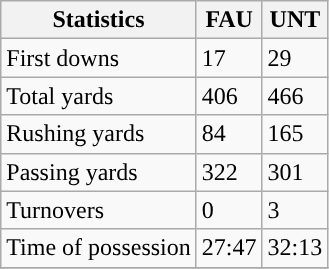<table class="wikitable">
<tr>
<th>Statistics</th>
<th>FAU</th>
<th>UNT</th>
</tr>
<tr>
<td>First downs</td>
<td>17</td>
<td>29</td>
</tr>
<tr>
<td>Total yards</td>
<td>406</td>
<td>466</td>
</tr>
<tr>
<td>Rushing yards</td>
<td>84</td>
<td>165</td>
</tr>
<tr>
<td>Passing yards</td>
<td>322</td>
<td>301</td>
</tr>
<tr>
<td>Turnovers</td>
<td>0</td>
<td>3</td>
</tr>
<tr>
<td>Time of possession</td>
<td>27:47</td>
<td>32:13</td>
</tr>
<tr>
</tr>
</table>
